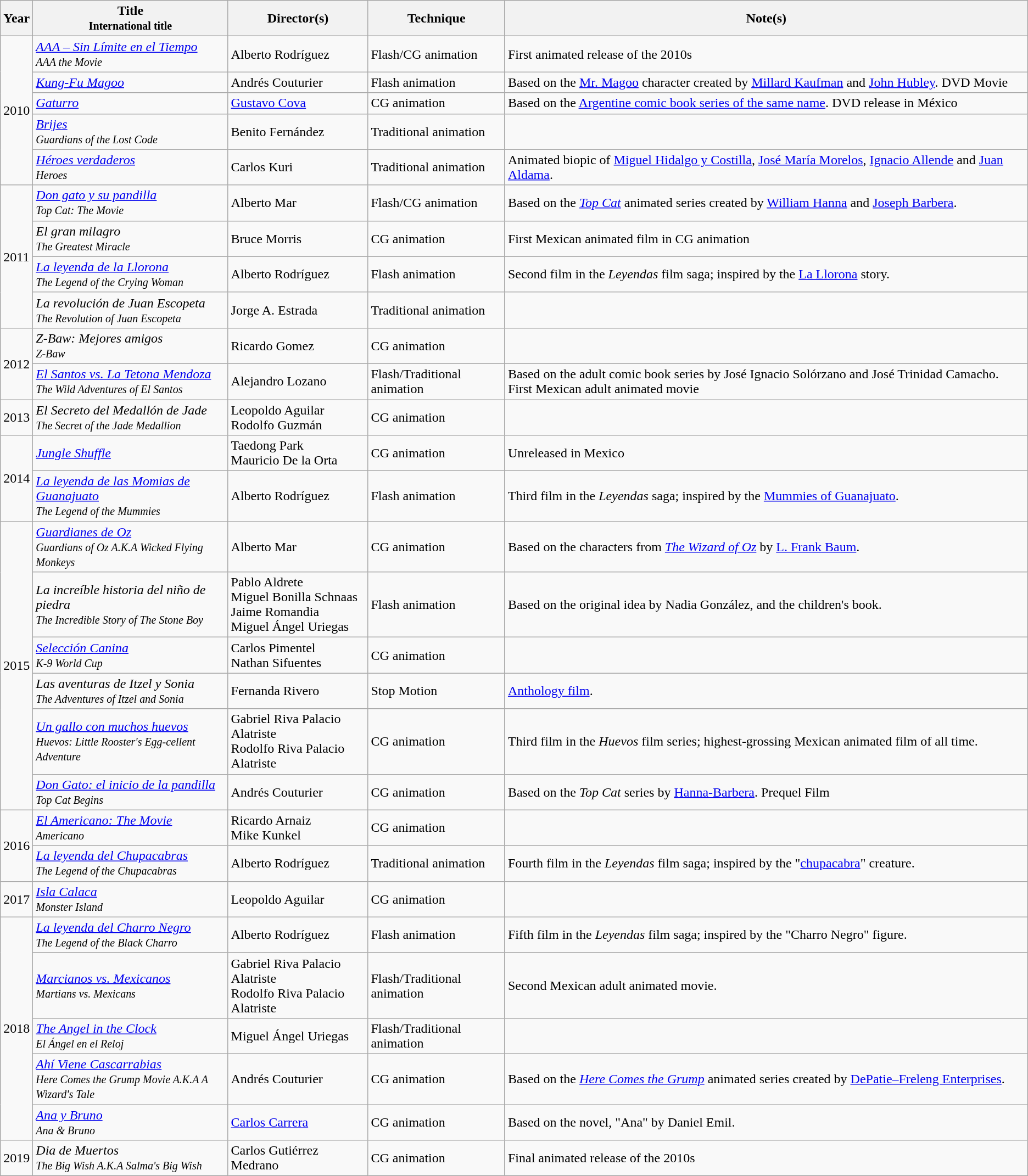<table class="wikitable sortable">
<tr>
<th>Year</th>
<th>Title<br><small>International title</small></th>
<th>Director(s)</th>
<th>Technique</th>
<th>Note(s)</th>
</tr>
<tr>
<td rowspan="5">2010</td>
<td><em><a href='#'>AAA – Sin Límite en el Tiempo</a></em><br><small><em>AAA the Movie</em></small></td>
<td>Alberto Rodríguez</td>
<td>Flash/CG animation</td>
<td>First animated release of the 2010s</td>
</tr>
<tr>
<td><em><a href='#'>Kung-Fu Magoo</a></em></td>
<td>Andrés Couturier</td>
<td>Flash animation</td>
<td>Based on the <a href='#'>Mr. Magoo</a> character created by <a href='#'>Millard Kaufman</a> and <a href='#'>John Hubley</a>. DVD Movie</td>
</tr>
<tr>
<td><em><a href='#'>Gaturro</a></em></td>
<td><a href='#'>Gustavo Cova</a></td>
<td>CG animation</td>
<td>Based on the <a href='#'>Argentine comic book series of the same name</a>. DVD release in México</td>
</tr>
<tr>
<td><em><a href='#'>Brijes</a></em><br><small><em>Guardians of the Lost Code</em></small></td>
<td>Benito Fernández</td>
<td>Traditional animation</td>
<td></td>
</tr>
<tr>
<td><em><a href='#'>Héroes verdaderos</a></em><br><small><em>Heroes</em></small></td>
<td>Carlos Kuri</td>
<td>Traditional animation</td>
<td>Animated biopic of <a href='#'>Miguel Hidalgo y Costilla</a>, <a href='#'>José María Morelos</a>, <a href='#'>Ignacio Allende</a> and <a href='#'>Juan Aldama</a>.</td>
</tr>
<tr>
<td rowspan="4">2011</td>
<td><em><a href='#'>Don gato y su pandilla</a></em><br><small><em>Top Cat: The Movie</em></small></td>
<td>Alberto Mar</td>
<td>Flash/CG animation</td>
<td>Based on the <em><a href='#'>Top Cat</a></em> animated series created by <a href='#'>William Hanna</a> and <a href='#'>Joseph Barbera</a>.</td>
</tr>
<tr>
<td><em>El gran milagro</em><br><small><em>The Greatest Miracle</em></small></td>
<td>Bruce Morris</td>
<td>CG animation</td>
<td>First Mexican animated film in CG animation</td>
</tr>
<tr>
<td><em><a href='#'>La leyenda de la Llorona</a></em><br><small><em>The Legend of the Crying Woman</em></small></td>
<td>Alberto Rodríguez</td>
<td>Flash animation</td>
<td>Second film in the <em>Leyendas</em> film saga; inspired by the <a href='#'>La Llorona</a> story.</td>
</tr>
<tr>
<td><em>La revolución de Juan Escopeta</em><br><small><em>The Revolution of Juan Escopeta</em></small></td>
<td>Jorge A. Estrada</td>
<td>Traditional animation</td>
<td></td>
</tr>
<tr>
<td rowspan="2">2012</td>
<td><em>Z-Baw: Mejores amigos</em><br><small><em>Z-Baw</em></small></td>
<td>Ricardo Gomez</td>
<td>CG animation</td>
<td></td>
</tr>
<tr>
<td><em><a href='#'>El Santos vs. La Tetona Mendoza</a></em><br><small><em>The Wild Adventures of El Santos</em></small></td>
<td>Alejandro Lozano</td>
<td>Flash/Traditional animation</td>
<td>Based on the adult comic book series by José Ignacio Solórzano and José Trinidad Camacho. First Mexican adult animated movie</td>
</tr>
<tr>
<td>2013</td>
<td><em>El Secreto del Medallón de Jade</em><br><small><em>The Secret of the Jade Medallion</em></small></td>
<td>Leopoldo Aguilar<br>Rodolfo Guzmán</td>
<td>CG animation</td>
<td></td>
</tr>
<tr>
<td rowspan="2">2014</td>
<td><em><a href='#'>Jungle Shuffle</a></em></td>
<td>Taedong Park<br>Mauricio De la Orta</td>
<td>CG animation</td>
<td>Unreleased in Mexico</td>
</tr>
<tr>
<td><em><a href='#'>La leyenda de las Momias de Guanajuato</a></em><br><small><em>The Legend of the Mummies</em></small></td>
<td>Alberto Rodríguez</td>
<td>Flash animation</td>
<td>Third film in the <em>Leyendas</em> saga; inspired by the <a href='#'>Mummies of Guanajuato</a>.</td>
</tr>
<tr>
<td rowspan="6">2015</td>
<td><em><a href='#'>Guardianes de Oz</a></em><br><small><em>Guardians of Oz A.K.A Wicked Flying Monkeys</em></small></td>
<td>Alberto Mar</td>
<td>CG animation</td>
<td>Based on the characters from <em><a href='#'>The Wizard of Oz</a></em> by <a href='#'>L. Frank Baum</a>.</td>
</tr>
<tr>
<td><em>La increíble historia del niño de piedra</em><br><small><em>The Incredible Story of The Stone Boy</em></small></td>
<td>Pablo Aldrete<br>Miguel Bonilla Schnaas<br>Jaime Romandia<br>Miguel Ángel Uriegas</td>
<td>Flash animation</td>
<td>Based on the original idea by Nadia González, and the children's book.</td>
</tr>
<tr>
<td><em><a href='#'>Selección Canina</a></em><br><small><em>K-9 World Cup</em></small></td>
<td>Carlos Pimentel<br>Nathan Sifuentes</td>
<td>CG animation</td>
<td></td>
</tr>
<tr>
<td><em>Las aventuras de Itzel y Sonia</em><br><small><em>The Adventures of Itzel and Sonia</em></small></td>
<td>Fernanda Rivero</td>
<td>Stop Motion</td>
<td><a href='#'>Anthology film</a>.</td>
</tr>
<tr>
<td><em><a href='#'>Un gallo con muchos huevos</a></em><br><small><em>Huevos: Little Rooster's Egg-cellent Adventure</em></small></td>
<td>Gabriel Riva Palacio Alatriste<br>Rodolfo Riva Palacio Alatriste</td>
<td>CG animation</td>
<td>Third film in the <em>Huevos</em> film series; highest-grossing Mexican animated film of all time.</td>
</tr>
<tr>
<td><em><a href='#'>Don Gato: el inicio de la pandilla</a></em><br><small><em>Top Cat Begins</em></small></td>
<td>Andrés Couturier</td>
<td>CG animation</td>
<td>Based on the <em>Top Cat</em> series by <a href='#'>Hanna-Barbera</a>. Prequel Film</td>
</tr>
<tr>
<td rowspan="2">2016</td>
<td><em><a href='#'>El Americano: The Movie</a></em><br><small><em>Americano</em></small></td>
<td>Ricardo Arnaiz<br>Mike Kunkel</td>
<td>CG animation</td>
<td></td>
</tr>
<tr>
<td><em><a href='#'>La leyenda del Chupacabras</a></em><br><small><em>The Legend of the Chupacabras</em></small></td>
<td>Alberto Rodríguez</td>
<td>Traditional animation</td>
<td>Fourth film in the <em>Leyendas</em> film saga; inspired by the "<a href='#'>chupacabra</a>" creature.</td>
</tr>
<tr>
<td>2017</td>
<td><em><a href='#'>Isla Calaca</a></em><br><small><em>Monster Island</em></small></td>
<td>Leopoldo Aguilar</td>
<td>CG animation</td>
<td></td>
</tr>
<tr>
<td rowspan="5">2018</td>
<td><em><a href='#'>La leyenda del Charro Negro</a></em><br><small><em>The Legend of the Black Charro</em></small></td>
<td>Alberto Rodríguez</td>
<td>Flash animation</td>
<td>Fifth film in the <em>Leyendas</em> film saga; inspired by the "Charro Negro" figure.</td>
</tr>
<tr>
<td><em><a href='#'>Marcianos vs. Mexicanos</a></em><br><small><em>Martians vs. Mexicans</em></small></td>
<td>Gabriel Riva Palacio Alatriste<br>Rodolfo Riva Palacio Alatriste</td>
<td>Flash/Traditional animation</td>
<td>Second Mexican adult animated movie.</td>
</tr>
<tr>
<td><em><a href='#'>The Angel in the Clock</a></em><br><small><em>El Ángel en el Reloj</em></small></td>
<td>Miguel Ángel Uriegas</td>
<td>Flash/Traditional animation</td>
<td></td>
</tr>
<tr>
<td><em><a href='#'>Ahí Viene Cascarrabias</a></em><br><small><em>Here Comes the Grump Movie A.K.A A Wizard's Tale</em></small></td>
<td>Andrés Couturier</td>
<td>CG animation</td>
<td>Based on the <em><a href='#'>Here Comes the Grump</a></em> animated series created by <a href='#'>DePatie–Freleng Enterprises</a>.</td>
</tr>
<tr>
<td><em><a href='#'>Ana y Bruno</a></em><br><small><em>Ana & Bruno</em></small></td>
<td><a href='#'>Carlos Carrera</a></td>
<td>CG animation</td>
<td>Based on the novel, "Ana" by Daniel Emil.</td>
</tr>
<tr>
<td>2019</td>
<td><em>Dia de Muertos</em><br><small><em>The Big Wish A.K.A Salma's Big Wish</em></small></td>
<td>Carlos Gutiérrez Medrano</td>
<td>CG animation</td>
<td>Final animated release of the 2010s</td>
</tr>
</table>
